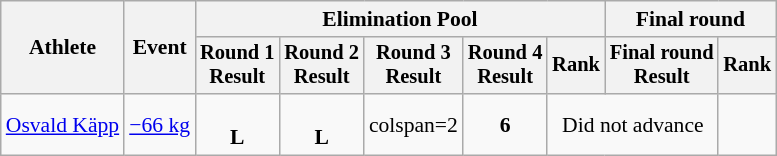<table class="wikitable" style="font-size:90%">
<tr>
<th rowspan="2">Athlete</th>
<th rowspan="2">Event</th>
<th colspan=5>Elimination Pool</th>
<th colspan=2>Final round</th>
</tr>
<tr style="font-size: 95%">
<th>Round 1<br>Result</th>
<th>Round 2<br>Result</th>
<th>Round 3<br>Result</th>
<th>Round 4<br>Result</th>
<th>Rank</th>
<th>Final round<br>Result</th>
<th>Rank</th>
</tr>
<tr align=center>
<td align=left><a href='#'>Osvald Käpp</a></td>
<td align=left><a href='#'>−66 kg</a></td>
<td><br><strong>L</strong></td>
<td><br><strong>L</strong></td>
<td>colspan=2 </td>
<td><strong>6</strong></td>
<td colspan=2>Did not advance</td>
</tr>
</table>
